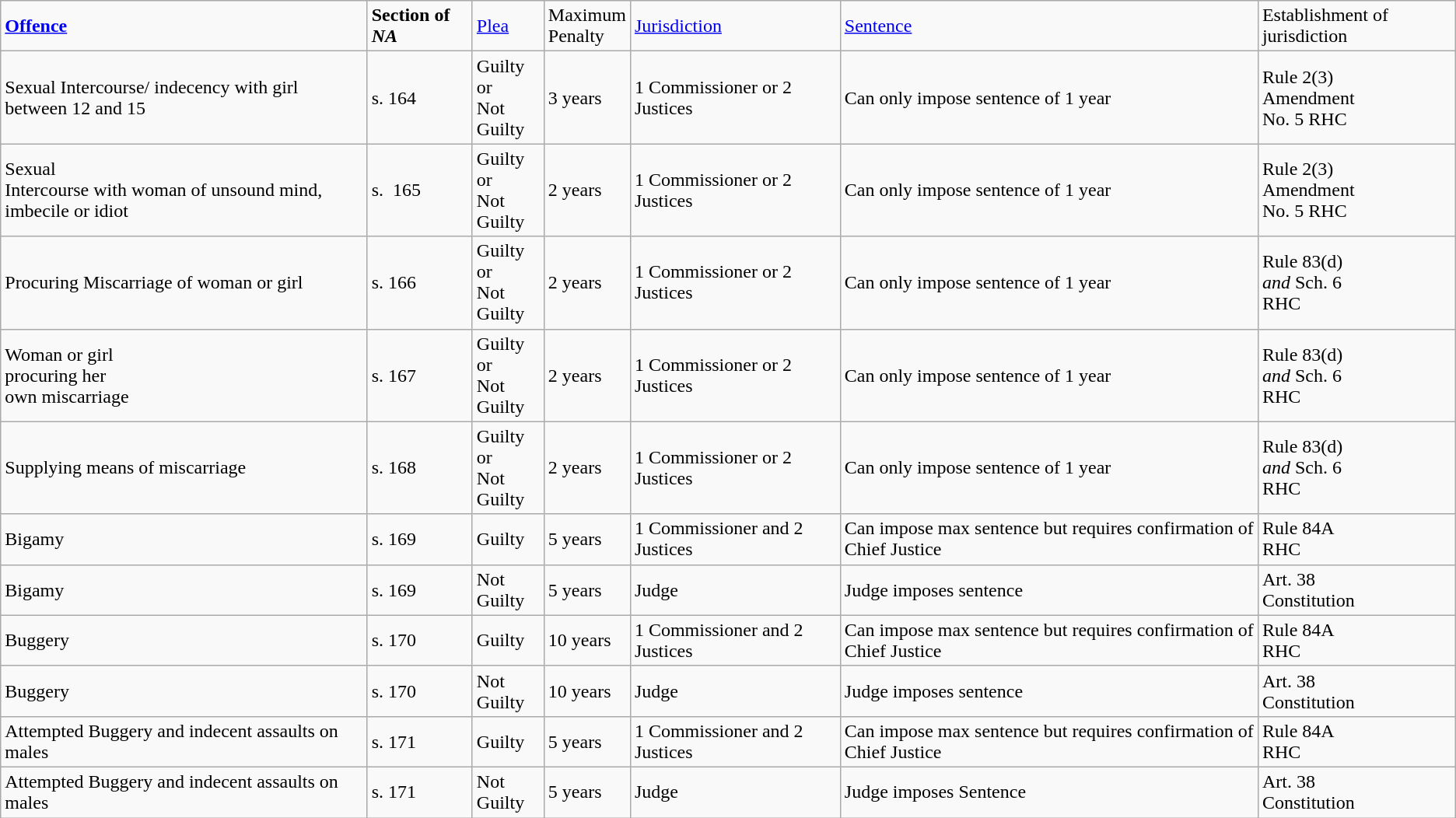<table class="wikitable sortable mw-collapsible mw-collapsed">
<tr>
<td><strong><a href='#'>Offence</a></strong></td>
<td><strong>Section of <em>NA<strong><em></td>
<td></strong><a href='#'>Plea</a><strong></td>
<td></strong>Maximum<strong><br></strong>Penalty<strong></td>
<td></strong><a href='#'>Jurisdiction</a><strong></td>
<td></strong><a href='#'>Sentence</a><strong></td>
<td></strong>Establishment of jurisdiction<strong></td>
</tr>
<tr>
<td>Sexual Intercourse/ indecency with girl between 12 and 15</td>
<td></em>s. 164<em></td>
<td>Guilty or<br>Not<br>Guilty</td>
<td>3 years</td>
<td>1 Commissioner or 2 Justices</td>
<td>Can only impose sentence of 1 year</td>
<td></em>Rule 2(3)<em><br></em>Amendment<em><br></em>No. 5 RHC<em></td>
</tr>
<tr>
<td>Sexual<br>Intercourse with woman of unsound mind, imbecile or idiot</td>
<td></em>s.  165<em></td>
<td>Guilty or<br>Not<br>Guilty</td>
<td>2 years</td>
<td>1 Commissioner or 2 Justices</td>
<td>Can only impose sentence of 1 year</td>
<td></em>Rule 2(3)<em><br></em>Amendment<em><br></em>No. 5 RHC<em></td>
</tr>
<tr>
<td>Procuring Miscarriage of woman or girl</td>
<td></em>s. 166<em></td>
<td>Guilty or<br>Not<br>Guilty</td>
<td>2 years</td>
<td>1 Commissioner or 2 Justices</td>
<td>Can only impose sentence of 1 year</td>
<td></em>Rule 83(d)<em><br>and </em>Sch. 6<em><br></em>RHC<em></td>
</tr>
<tr>
<td>Woman or girl<br>procuring her<br>own miscarriage</td>
<td></em>s. 167<em></td>
<td>Guilty or<br>Not<br>Guilty</td>
<td>2 years</td>
<td>1 Commissioner or 2 Justices</td>
<td>Can only impose sentence of 1 year</td>
<td></em>Rule 83(d)<em><br>and </em>Sch. 6<em><br></em>RHC<em></td>
</tr>
<tr>
<td>Supplying means of miscarriage</td>
<td></em>s. 168<em></td>
<td>Guilty or<br>Not<br>Guilty</td>
<td>2 years</td>
<td>1 Commissioner or 2 Justices</td>
<td>Can only impose sentence of 1 year</td>
<td></em>Rule 83(d)<em><br>and </em>Sch. 6<em><br></em>RHC<em></td>
</tr>
<tr>
<td>Bigamy</td>
<td></em>s. 169<em></td>
<td>Guilty</td>
<td>5 years</td>
<td>1 Commissioner and 2 Justices</td>
<td>Can impose max sentence but requires confirmation of Chief Justice</td>
<td></em>Rule 84A<em><br></em>RHC<em></td>
</tr>
<tr>
<td>Bigamy</td>
<td></em>s. 169 <em></td>
<td>Not<br>Guilty</td>
<td>5 years</td>
<td>Judge</td>
<td>Judge imposes sentence</td>
<td></em>Art. 38<em><br></em>Constitution<em></td>
</tr>
<tr>
<td>Buggery</td>
<td></em>s. 170<em></td>
<td>Guilty</td>
<td>10 years</td>
<td>1 Commissioner and 2 Justices</td>
<td>Can impose max sentence but requires confirmation of Chief Justice</td>
<td></em>Rule 84A<em><br></em>RHC<em></td>
</tr>
<tr>
<td>Buggery</td>
<td></em>s. 170 <em></td>
<td>Not<br>Guilty</td>
<td>10 years</td>
<td>Judge</td>
<td>Judge imposes sentence</td>
<td></em>Art. 38<em><br></em>Constitution<em></td>
</tr>
<tr>
<td>Attempted Buggery and indecent assaults on males</td>
<td></em>s. 171<em></td>
<td>Guilty</td>
<td>5 years</td>
<td>1 Commissioner and 2 Justices</td>
<td>Can impose max sentence but requires confirmation of Chief Justice</td>
<td></em>Rule 84A<em><br></em>RHC<em></td>
</tr>
<tr>
<td>Attempted Buggery and indecent assaults on males</td>
<td></em>s. 171<em></td>
<td>Not<br>Guilty</td>
<td>5 years</td>
<td>Judge</td>
<td>Judge imposes Sentence</td>
<td></em>Art. 38<em><br></em>Constitution<em></td>
</tr>
</table>
